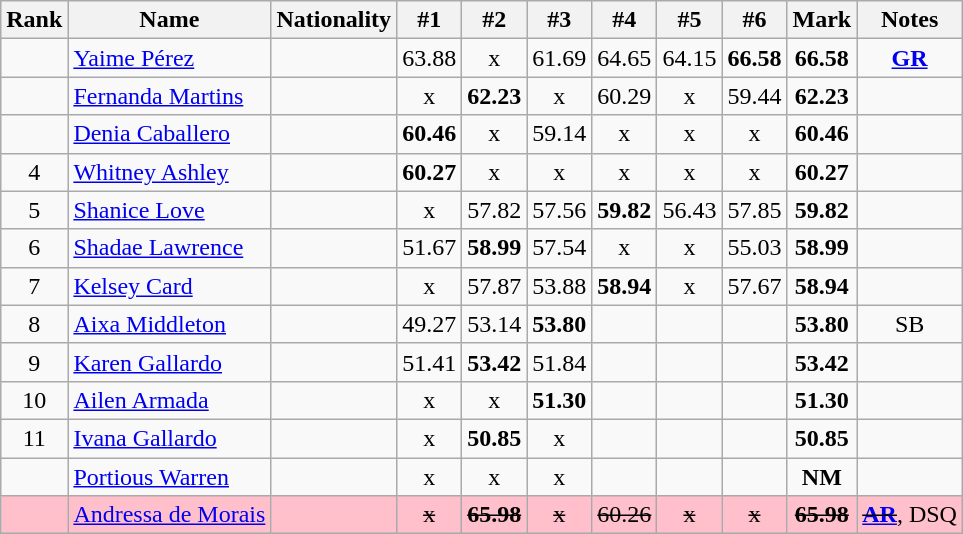<table class="wikitable sortable" style="text-align:center">
<tr>
<th>Rank</th>
<th>Name</th>
<th>Nationality</th>
<th>#1</th>
<th>#2</th>
<th>#3</th>
<th>#4</th>
<th>#5</th>
<th>#6</th>
<th>Mark</th>
<th>Notes</th>
</tr>
<tr>
<td></td>
<td align=left><a href='#'>Yaime Pérez</a></td>
<td align=left></td>
<td>63.88</td>
<td>x</td>
<td>61.69</td>
<td>64.65</td>
<td>64.15</td>
<td><strong>66.58</strong></td>
<td><strong>66.58</strong></td>
<td><strong><a href='#'>GR</a></strong></td>
</tr>
<tr>
<td></td>
<td align=left><a href='#'>Fernanda Martins</a></td>
<td align=left></td>
<td>x</td>
<td><strong>62.23</strong></td>
<td>x</td>
<td>60.29</td>
<td>x</td>
<td>59.44</td>
<td><strong>62.23</strong></td>
<td></td>
</tr>
<tr>
<td></td>
<td align=left><a href='#'>Denia Caballero</a></td>
<td align=left></td>
<td><strong>60.46</strong></td>
<td>x</td>
<td>59.14</td>
<td>x</td>
<td>x</td>
<td>x</td>
<td><strong>60.46</strong></td>
<td></td>
</tr>
<tr>
<td>4</td>
<td align=left><a href='#'>Whitney Ashley</a></td>
<td align=left></td>
<td><strong>60.27</strong></td>
<td>x</td>
<td>x</td>
<td>x</td>
<td>x</td>
<td>x</td>
<td><strong>60.27</strong></td>
<td></td>
</tr>
<tr>
<td>5</td>
<td align=left><a href='#'>Shanice Love</a></td>
<td align=left></td>
<td>x</td>
<td>57.82</td>
<td>57.56</td>
<td><strong>59.82</strong></td>
<td>56.43</td>
<td>57.85</td>
<td><strong>59.82</strong></td>
<td></td>
</tr>
<tr>
<td>6</td>
<td align=left><a href='#'>Shadae Lawrence</a></td>
<td align=left></td>
<td>51.67</td>
<td><strong>58.99</strong></td>
<td>57.54</td>
<td>x</td>
<td>x</td>
<td>55.03</td>
<td><strong>58.99</strong></td>
<td></td>
</tr>
<tr>
<td>7</td>
<td align=left><a href='#'>Kelsey Card</a></td>
<td align=left></td>
<td>x</td>
<td>57.87</td>
<td>53.88</td>
<td><strong>58.94</strong></td>
<td>x</td>
<td>57.67</td>
<td><strong>58.94</strong></td>
<td></td>
</tr>
<tr>
<td>8</td>
<td align=left><a href='#'>Aixa Middleton</a></td>
<td align=left></td>
<td>49.27</td>
<td>53.14</td>
<td><strong>53.80</strong></td>
<td></td>
<td></td>
<td></td>
<td><strong>53.80</strong></td>
<td>SB</td>
</tr>
<tr>
<td>9</td>
<td align=left><a href='#'>Karen Gallardo</a></td>
<td align=left></td>
<td>51.41</td>
<td><strong>53.42</strong></td>
<td>51.84</td>
<td></td>
<td></td>
<td></td>
<td><strong>53.42</strong></td>
<td></td>
</tr>
<tr>
<td>10</td>
<td align=left><a href='#'>Ailen Armada</a></td>
<td align=left></td>
<td>x</td>
<td>x</td>
<td><strong>51.30</strong></td>
<td></td>
<td></td>
<td></td>
<td><strong>51.30</strong></td>
<td></td>
</tr>
<tr>
<td>11</td>
<td align=left><a href='#'>Ivana Gallardo</a></td>
<td align=left></td>
<td>x</td>
<td><strong>50.85</strong></td>
<td>x</td>
<td></td>
<td></td>
<td></td>
<td><strong>50.85</strong></td>
<td></td>
</tr>
<tr>
<td></td>
<td align=left><a href='#'>Portious Warren</a></td>
<td align=left></td>
<td>x</td>
<td>x</td>
<td>x</td>
<td></td>
<td></td>
<td></td>
<td><strong>NM</strong></td>
<td></td>
</tr>
<tr bgcolor=pink>
<td></td>
<td align=left><a href='#'>Andressa de Morais</a></td>
<td align=left></td>
<td><s>x</s></td>
<td><strong><s>65.98</s></strong></td>
<td><s>x</s></td>
<td><s>60.26</s></td>
<td><s>x</s></td>
<td><s>x</s></td>
<td><strong><s>65.98</s></strong></td>
<td><strong><s><a href='#'>AR</a></s></strong>, DSQ</td>
</tr>
</table>
